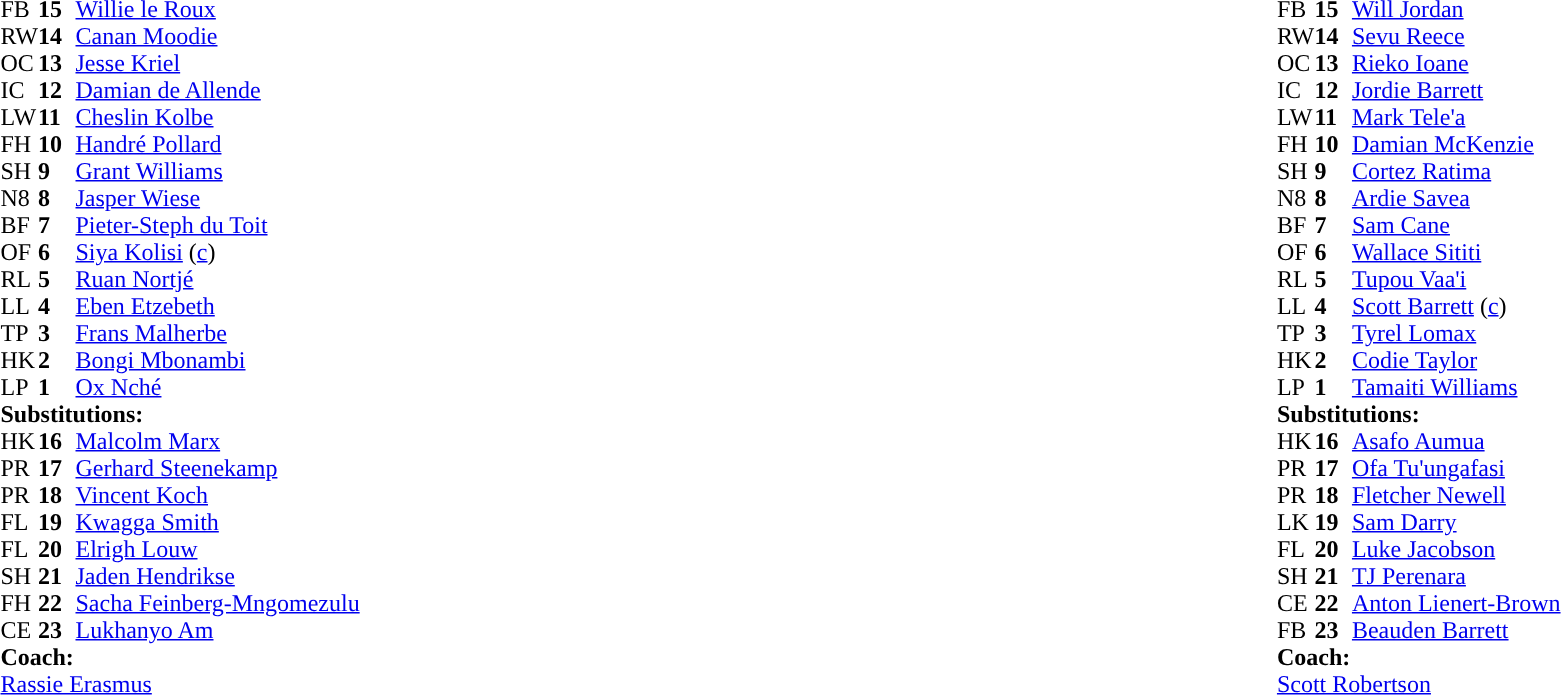<table style="width:100%">
<tr>
<td style="vertical-align:top;width:50%"><br><table cellspacing="0" cellpadding="0">
<tr>
<th width="25"></th>
<th width="25"></th>
</tr>
<tr>
<td>FB</td>
<td><strong>15</strong></td>
<td><a href='#'>Willie le Roux</a></td>
<td></td>
</tr>
<tr>
<td>RW</td>
<td><strong>14</strong></td>
<td><a href='#'>Canan Moodie</a></td>
<td></td>
<td></td>
</tr>
<tr>
<td>OC</td>
<td><strong>13</strong></td>
<td><a href='#'>Jesse Kriel</a></td>
</tr>
<tr>
<td>IC</td>
<td><strong>12</strong></td>
<td><a href='#'>Damian de Allende</a></td>
</tr>
<tr>
<td>LW</td>
<td><strong>11</strong></td>
<td><a href='#'>Cheslin Kolbe</a></td>
</tr>
<tr>
<td>FH</td>
<td><strong>10</strong></td>
<td><a href='#'>Handré Pollard</a></td>
<td></td>
<td></td>
</tr>
<tr>
<td>SH</td>
<td><strong>9</strong></td>
<td><a href='#'>Grant Williams</a></td>
<td></td>
<td></td>
</tr>
<tr>
<td>N8</td>
<td><strong>8</strong></td>
<td><a href='#'>Jasper Wiese</a></td>
<td></td>
<td></td>
</tr>
<tr>
<td>BF</td>
<td><strong>7</strong></td>
<td><a href='#'>Pieter-Steph du Toit</a></td>
</tr>
<tr>
<td>OF</td>
<td><strong>6</strong></td>
<td><a href='#'>Siya Kolisi</a> (<a href='#'>c</a>)</td>
<td></td>
<td></td>
</tr>
<tr>
<td>RL</td>
<td><strong>5</strong></td>
<td><a href='#'>Ruan Nortjé</a></td>
</tr>
<tr>
<td>LL</td>
<td><strong>4</strong></td>
<td><a href='#'>Eben Etzebeth</a></td>
</tr>
<tr>
<td>TP</td>
<td><strong>3</strong></td>
<td><a href='#'>Frans Malherbe</a></td>
<td></td>
<td></td>
</tr>
<tr>
<td>HK</td>
<td><strong>2</strong></td>
<td><a href='#'>Bongi Mbonambi</a></td>
<td></td>
<td></td>
</tr>
<tr>
<td>LP</td>
<td><strong>1</strong></td>
<td><a href='#'>Ox Nché</a></td>
<td></td>
<td></td>
</tr>
<tr>
<td colspan="3"><strong>Substitutions:</strong></td>
</tr>
<tr>
<td>HK</td>
<td><strong>16</strong></td>
<td><a href='#'>Malcolm Marx</a></td>
<td></td>
<td></td>
</tr>
<tr>
<td>PR</td>
<td><strong>17</strong></td>
<td><a href='#'>Gerhard Steenekamp</a></td>
<td></td>
<td></td>
</tr>
<tr>
<td>PR</td>
<td><strong>18</strong></td>
<td><a href='#'>Vincent Koch</a></td>
<td></td>
<td></td>
</tr>
<tr>
<td>FL</td>
<td><strong>19</strong></td>
<td><a href='#'>Kwagga Smith</a></td>
<td></td>
<td></td>
</tr>
<tr>
<td>FL</td>
<td><strong>20</strong></td>
<td><a href='#'>Elrigh Louw</a></td>
<td></td>
<td></td>
</tr>
<tr>
<td>SH</td>
<td><strong>21</strong></td>
<td><a href='#'>Jaden Hendrikse</a></td>
<td></td>
<td></td>
</tr>
<tr>
<td>FH</td>
<td><strong>22</strong></td>
<td><a href='#'>Sacha Feinberg-Mngomezulu</a></td>
<td></td>
<td></td>
</tr>
<tr>
<td>CE</td>
<td><strong>23</strong></td>
<td><a href='#'>Lukhanyo Am</a></td>
<td></td>
<td></td>
</tr>
<tr>
<td colspan="3"><strong>Coach:</strong></td>
</tr>
<tr>
<td colspan="3"><a href='#'>Rassie Erasmus</a></td>
</tr>
</table>
</td>
<td style="vertical-align:top"></td>
<td style="vertical-align:top;width:50%"><br><table cellspacing="0" cellpadding="0" style="margin:auto">
<tr>
<th width="25"></th>
<th width="25"></th>
</tr>
<tr>
<td>FB</td>
<td><strong>15</strong></td>
<td><a href='#'>Will Jordan</a></td>
<td></td>
<td></td>
</tr>
<tr>
<td>RW</td>
<td><strong>14</strong></td>
<td><a href='#'>Sevu Reece</a></td>
<td></td>
</tr>
<tr>
<td>OC</td>
<td><strong>13</strong></td>
<td><a href='#'>Rieko Ioane</a></td>
<td></td>
<td></td>
</tr>
<tr>
<td>IC</td>
<td><strong>12</strong></td>
<td><a href='#'>Jordie Barrett</a></td>
</tr>
<tr>
<td>LW</td>
<td><strong>11</strong></td>
<td><a href='#'>Mark Tele'a</a></td>
<td></td>
<td></td>
</tr>
<tr>
<td>FH</td>
<td><strong>10</strong></td>
<td><a href='#'>Damian McKenzie</a></td>
</tr>
<tr>
<td>SH</td>
<td><strong>9</strong></td>
<td><a href='#'>Cortez Ratima</a></td>
<td></td>
<td></td>
</tr>
<tr>
<td>N8</td>
<td><strong>8</strong></td>
<td><a href='#'>Ardie Savea</a></td>
</tr>
<tr>
<td>BF</td>
<td><strong>7</strong></td>
<td><a href='#'>Sam Cane</a></td>
</tr>
<tr>
<td>OF</td>
<td><strong>6</strong></td>
<td><a href='#'>Wallace Sititi</a></td>
<td></td>
<td></td>
</tr>
<tr>
<td>RL</td>
<td><strong>5</strong></td>
<td><a href='#'>Tupou Vaa'i</a></td>
</tr>
<tr>
<td>LL</td>
<td><strong>4</strong></td>
<td><a href='#'>Scott Barrett</a> (<a href='#'>c</a>)</td>
</tr>
<tr>
<td>TP</td>
<td><strong>3</strong></td>
<td><a href='#'>Tyrel Lomax</a></td>
<td></td>
</tr>
<tr>
<td>HK</td>
<td><strong>2</strong></td>
<td><a href='#'>Codie Taylor</a></td>
<td></td>
<td></td>
<td></td>
</tr>
<tr>
<td>LP</td>
<td><strong>1</strong></td>
<td><a href='#'>Tamaiti Williams</a></td>
<td></td>
<td></td>
</tr>
<tr>
<td colspan="3"><strong>Substitutions:</strong></td>
</tr>
<tr>
<td>HK</td>
<td><strong>16</strong></td>
<td><a href='#'>Asafo Aumua</a></td>
<td></td>
<td></td>
<td></td>
</tr>
<tr>
<td>PR</td>
<td><strong>17</strong></td>
<td><a href='#'>Ofa Tu'ungafasi</a></td>
<td></td>
<td></td>
</tr>
<tr>
<td>PR</td>
<td><strong>18</strong></td>
<td><a href='#'>Fletcher Newell</a></td>
<td></td>
<td></td>
</tr>
<tr>
<td>LK</td>
<td><strong>19</strong></td>
<td><a href='#'>Sam Darry</a></td>
</tr>
<tr>
<td>FL</td>
<td><strong>20</strong></td>
<td><a href='#'>Luke Jacobson</a></td>
<td></td>
<td></td>
</tr>
<tr>
<td>SH</td>
<td><strong>21</strong></td>
<td><a href='#'>TJ Perenara</a></td>
<td></td>
<td></td>
</tr>
<tr>
<td>CE</td>
<td><strong>22</strong></td>
<td><a href='#'>Anton Lienert-Brown</a></td>
<td></td>
<td></td>
</tr>
<tr>
<td>FB</td>
<td><strong>23</strong></td>
<td><a href='#'>Beauden Barrett</a></td>
<td></td>
<td></td>
</tr>
<tr>
<td colspan="3"><strong>Coach:</strong></td>
</tr>
<tr>
<td colspan="3"><a href='#'>Scott Robertson</a></td>
</tr>
</table>
</td>
</tr>
</table>
